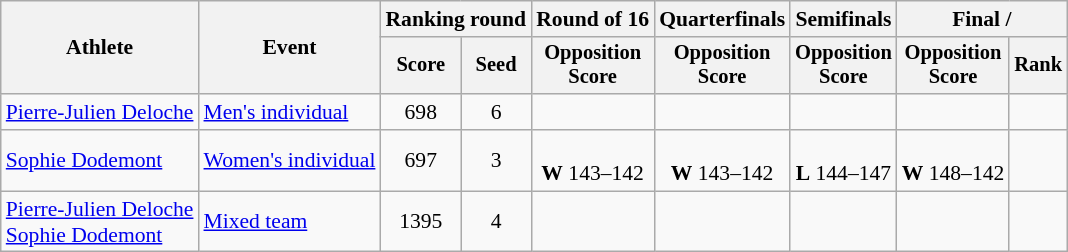<table class="wikitable" style="text-align:center; font-size:90%">
<tr>
<th rowspan="2">Athlete</th>
<th rowspan="2">Event</th>
<th colspan="2">Ranking round</th>
<th>Round of 16</th>
<th>Quarterfinals</th>
<th>Semifinals</th>
<th colspan="2">Final / </th>
</tr>
<tr style="font-size:95%">
<th>Score</th>
<th>Seed</th>
<th>Opposition<br>Score</th>
<th>Opposition<br>Score</th>
<th>Opposition<br>Score</th>
<th>Opposition<br>Score</th>
<th>Rank</th>
</tr>
<tr>
<td align="left"><a href='#'>Pierre-Julien Deloche</a></td>
<td align="left"><a href='#'>Men's individual</a></td>
<td>698</td>
<td>6</td>
<td><br></td>
<td></td>
<td></td>
<td></td>
<td></td>
</tr>
<tr>
<td align="left"><a href='#'>Sophie Dodemont</a></td>
<td align="left"><a href='#'>Women's individual</a></td>
<td>697</td>
<td>3</td>
<td><br><strong>W</strong> 143–142</td>
<td><br><strong>W</strong> 143–142</td>
<td><br><strong>L</strong> 144–147</td>
<td><br><strong>W</strong> 148–142</td>
<td></td>
</tr>
<tr>
<td align="left"><a href='#'>Pierre-Julien Deloche</a><br><a href='#'>Sophie Dodemont</a></td>
<td align="left"><a href='#'>Mixed team</a></td>
<td>1395</td>
<td>4</td>
<td></td>
<td><br></td>
<td></td>
<td></td>
<td></td>
</tr>
</table>
